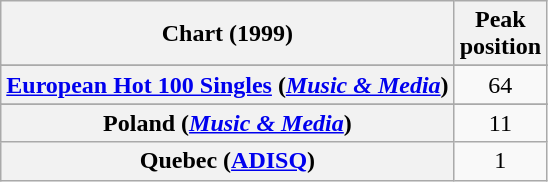<table class="wikitable sortable plainrowheaders" style="text-align:center">
<tr>
<th scope="col">Chart (1999)</th>
<th scope="col">Peak<br>position</th>
</tr>
<tr>
</tr>
<tr>
</tr>
<tr>
<th scope="row"><a href='#'>European Hot 100 Singles</a> (<em><a href='#'>Music & Media</a></em>)</th>
<td>64</td>
</tr>
<tr>
</tr>
<tr>
<th scope="row">Poland (<em><a href='#'>Music & Media</a></em>)</th>
<td>11</td>
</tr>
<tr>
<th scope="row">Quebec (<a href='#'>ADISQ</a>)</th>
<td>1</td>
</tr>
</table>
